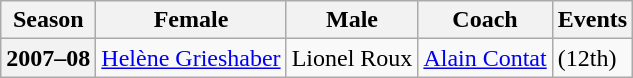<table class="wikitable">
<tr>
<th scope="col">Season</th>
<th scope="col">Female</th>
<th scope="col">Male</th>
<th scope="col">Coach</th>
<th scope="col">Events</th>
</tr>
<tr>
<th scope="row">2007–08</th>
<td><a href='#'>Helène Grieshaber</a></td>
<td>Lionel Roux</td>
<td><a href='#'>Alain Contat</a></td>
<td> (12th)</td>
</tr>
</table>
